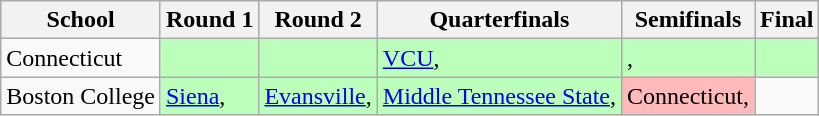<table class="wikitable">
<tr>
<th>School</th>
<th>Round 1</th>
<th>Round 2</th>
<th>Quarterfinals</th>
<th>Semifinals</th>
<th>Final</th>
</tr>
<tr>
<td>Connecticut</td>
<td style="background:#bfb;"> </td>
<td style="background:#bfb;"> </td>
<td style="background:#bfb;"><a href='#'>VCU</a>, </td>
<td style="background:#bfb;">, </td>
<td style="background:#bfb;"> </td>
</tr>
<tr>
<td>Boston College</td>
<td style="background:#bfb;"><a href='#'>Siena</a>, </td>
<td style="background:#bfb;"><a href='#'>Evansville</a>, </td>
<td style="background:#bfb;"><a href='#'>Middle Tennessee State</a>, </td>
<td style="background:#fbb;">Connecticut, </td>
<td></td>
</tr>
</table>
